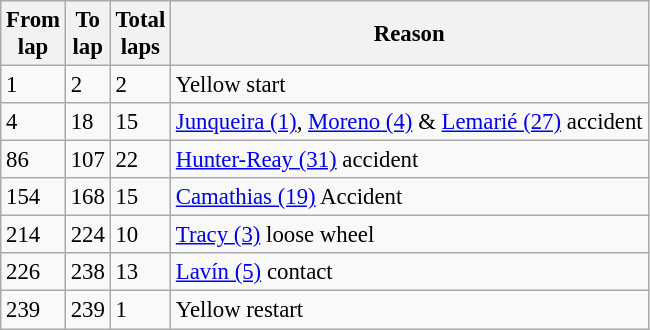<table class="wikitable" style="font-size:95%;">
<tr>
<th>From<br>lap</th>
<th>To<br>lap</th>
<th>Total<br>laps</th>
<th>Reason</th>
</tr>
<tr>
<td>1</td>
<td>2</td>
<td>2</td>
<td>Yellow start</td>
</tr>
<tr>
<td>4</td>
<td>18</td>
<td>15</td>
<td><a href='#'>Junqueira (1)</a>, <a href='#'>Moreno (4)</a> & <a href='#'>Lemarié (27)</a> accident</td>
</tr>
<tr>
<td>86</td>
<td>107</td>
<td>22</td>
<td><a href='#'>Hunter-Reay (31)</a> accident</td>
</tr>
<tr>
<td>154</td>
<td>168</td>
<td>15</td>
<td><a href='#'>Camathias (19)</a> Accident</td>
</tr>
<tr>
<td>214</td>
<td>224</td>
<td>10</td>
<td><a href='#'>Tracy (3)</a> loose wheel</td>
</tr>
<tr>
<td>226</td>
<td>238</td>
<td>13</td>
<td><a href='#'>Lavín (5)</a> contact</td>
</tr>
<tr>
<td>239</td>
<td>239</td>
<td>1</td>
<td>Yellow restart</td>
</tr>
</table>
